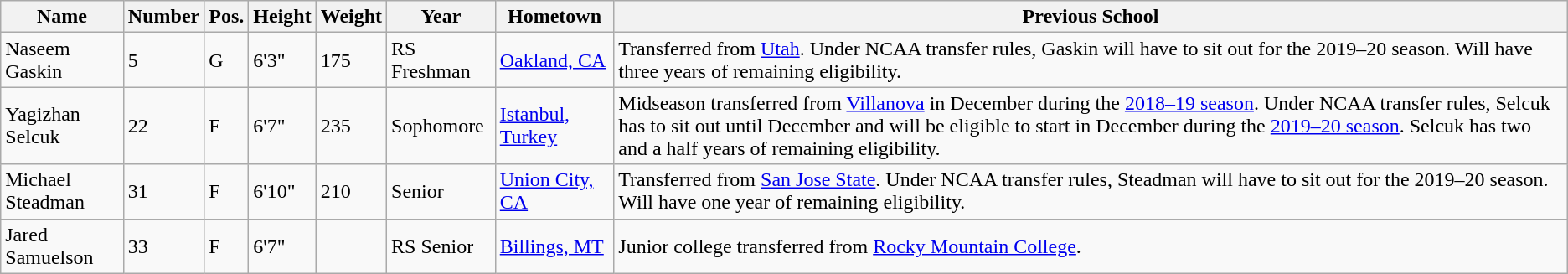<table class="wikitable sortable" border="1">
<tr>
<th>Name</th>
<th>Number</th>
<th>Pos.</th>
<th>Height</th>
<th>Weight</th>
<th>Year</th>
<th>Hometown</th>
<th class="unsortable">Previous School</th>
</tr>
<tr>
<td>Naseem Gaskin</td>
<td>5</td>
<td>G</td>
<td>6'3"</td>
<td>175</td>
<td>RS Freshman</td>
<td><a href='#'>Oakland, CA</a></td>
<td>Transferred from <a href='#'>Utah</a>. Under NCAA transfer rules, Gaskin will have to sit out for the 2019–20 season. Will have three years of remaining eligibility.</td>
</tr>
<tr>
<td>Yagizhan Selcuk</td>
<td>22</td>
<td>F</td>
<td>6'7"</td>
<td>235</td>
<td>Sophomore</td>
<td><a href='#'>Istanbul, Turkey</a></td>
<td>Midseason transferred from <a href='#'>Villanova</a> in December during the <a href='#'>2018–19 season</a>. Under NCAA transfer rules, Selcuk has to sit out until December and will be eligible to start in December during the <a href='#'>2019–20 season</a>. Selcuk has two and a half years of remaining eligibility.</td>
</tr>
<tr>
<td>Michael Steadman</td>
<td>31</td>
<td>F</td>
<td>6'10"</td>
<td>210</td>
<td>Senior</td>
<td><a href='#'>Union City, CA</a></td>
<td>Transferred from <a href='#'>San Jose State</a>. Under NCAA transfer rules, Steadman will have to sit out for the 2019–20 season. Will have one year of remaining eligibility.</td>
</tr>
<tr>
<td>Jared Samuelson</td>
<td>33</td>
<td>F</td>
<td>6'7"</td>
<td></td>
<td>RS Senior</td>
<td><a href='#'>Billings, MT</a></td>
<td>Junior college transferred from <a href='#'>Rocky Mountain College</a>.</td>
</tr>
</table>
